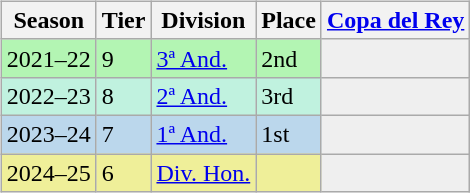<table>
<tr>
<td valign="top" width=0%><br><table class="wikitable">
<tr style="background:#f0f6fa;">
<th>Season</th>
<th>Tier</th>
<th>Division</th>
<th>Place</th>
<th><a href='#'>Copa del Rey</a></th>
</tr>
<tr>
<td style="background:#B3F5B3;">2021–22</td>
<td style="background:#B3F5B3;">9</td>
<td style="background:#B3F5B3;"><a href='#'>3ª And.</a></td>
<td style="background:#B3F5B3;">2nd</td>
<th style="background:#efefef;"></th>
</tr>
<tr>
<td style="background:#C0F2DF;">2022–23</td>
<td style="background:#C0F2DF;">8</td>
<td style="background:#C0F2DF;"><a href='#'>2ª And.</a></td>
<td style="background:#C0F2DF;">3rd</td>
<th style="background:#efefef;"></th>
</tr>
<tr>
<td style="background:#BBD7EC;">2023–24</td>
<td style="background:#BBD7EC;">7</td>
<td style="background:#BBD7EC;"><a href='#'>1ª And.</a></td>
<td style="background:#BBD7EC;">1st</td>
<th style="background:#efefef;"></th>
</tr>
<tr>
<td style="background:#EFEF99;">2024–25</td>
<td style="background:#EFEF99;">6</td>
<td style="background:#EFEF99;"><a href='#'>Div. Hon.</a></td>
<td style="background:#EFEF99;"></td>
<th style="background:#efefef;"></th>
</tr>
</table>
</td>
</tr>
</table>
